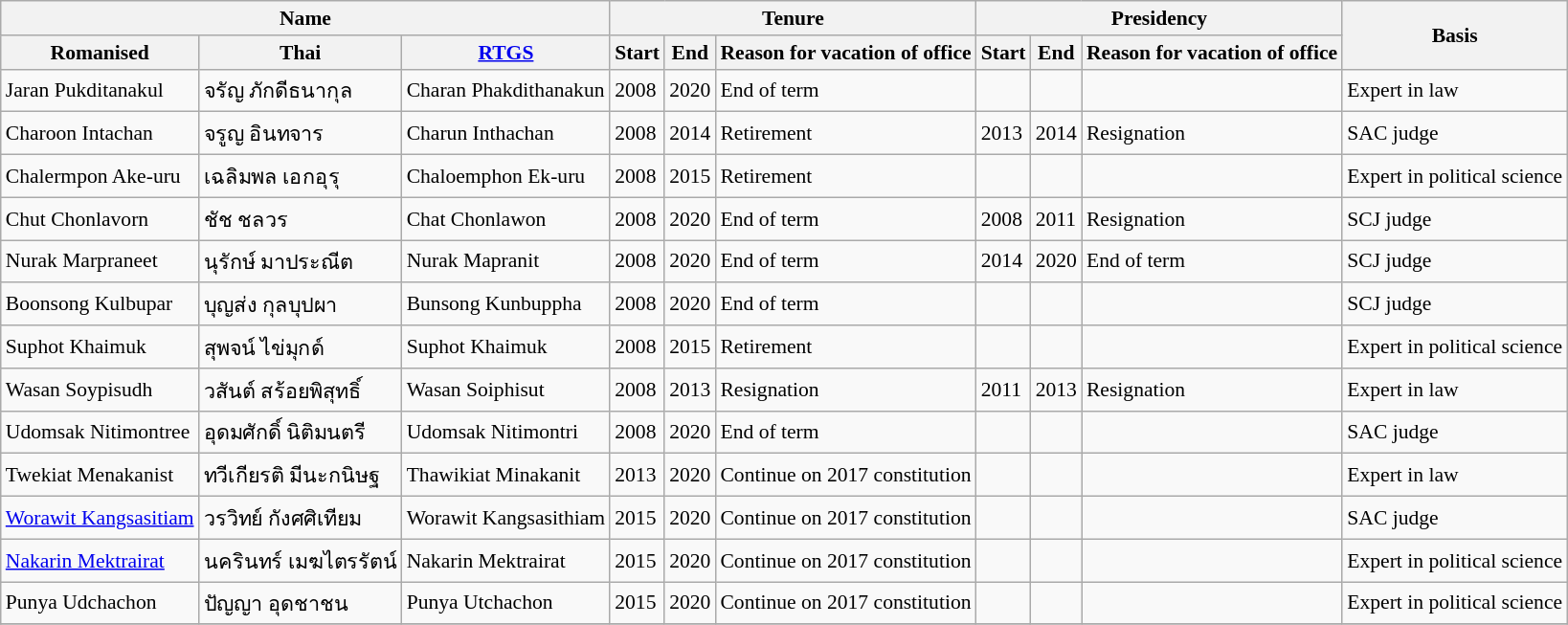<table class="wikitable sortable" style="text-align:left; font-size:90%">
<tr>
<th colspan="3">Name</th>
<th colspan="3">Tenure</th>
<th colspan="3">Presidency</th>
<th rowspan="2">Basis</th>
</tr>
<tr>
<th>Romanised</th>
<th>Thai</th>
<th><a href='#'>RTGS</a></th>
<th>Start</th>
<th>End</th>
<th>Reason for vacation of office</th>
<th>Start</th>
<th>End</th>
<th>Reason for vacation of office</th>
</tr>
<tr>
<td>Jaran Pukditanakul</td>
<td>จรัญ ภักดีธนากุล</td>
<td>Charan Phakdithanakun</td>
<td>2008</td>
<td>2020</td>
<td>End of term</td>
<td></td>
<td></td>
<td></td>
<td>Expert in law</td>
</tr>
<tr>
<td>Charoon Intachan</td>
<td>จรูญ อินทจาร</td>
<td>Charun Inthachan</td>
<td>2008</td>
<td>2014</td>
<td>Retirement</td>
<td>2013</td>
<td>2014</td>
<td>Resignation</td>
<td>SAC judge</td>
</tr>
<tr>
<td>Chalermpon Ake-uru</td>
<td>เฉลิมพล เอกอุรุ</td>
<td>Chaloemphon Ek-uru</td>
<td>2008</td>
<td>2015</td>
<td>Retirement</td>
<td></td>
<td></td>
<td></td>
<td>Expert in political science</td>
</tr>
<tr>
<td>Chut Chonlavorn</td>
<td>ชัช ชลวร</td>
<td>Chat Chonlawon</td>
<td>2008</td>
<td>2020</td>
<td>End of term</td>
<td>2008</td>
<td>2011</td>
<td>Resignation</td>
<td>SCJ judge</td>
</tr>
<tr>
<td>Nurak Marpraneet</td>
<td>นุรักษ์ มาประณีต</td>
<td>Nurak Mapranit</td>
<td>2008</td>
<td>2020</td>
<td>End of term</td>
<td>2014</td>
<td>2020</td>
<td>End of term</td>
<td>SCJ judge</td>
</tr>
<tr>
<td>Boonsong Kulbupar</td>
<td>บุญส่ง กุลบุปผา</td>
<td>Bunsong Kunbuppha</td>
<td>2008</td>
<td>2020</td>
<td>End of term</td>
<td></td>
<td></td>
<td></td>
<td>SCJ judge</td>
</tr>
<tr>
<td>Suphot Khaimuk</td>
<td>สุพจน์ ไข่มุกด์</td>
<td>Suphot Khaimuk</td>
<td>2008</td>
<td>2015</td>
<td>Retirement</td>
<td></td>
<td></td>
<td></td>
<td>Expert in political science</td>
</tr>
<tr>
<td>Wasan Soypisudh</td>
<td>วสันต์ สร้อยพิสุทธิ์</td>
<td>Wasan Soiphisut</td>
<td>2008</td>
<td>2013</td>
<td>Resignation</td>
<td>2011</td>
<td>2013</td>
<td>Resignation</td>
<td>Expert in law</td>
</tr>
<tr>
<td>Udomsak Nitimontree</td>
<td>อุดมศักดิ์ นิติมนตรี</td>
<td>Udomsak Nitimontri</td>
<td>2008</td>
<td>2020</td>
<td>End of term</td>
<td></td>
<td></td>
<td></td>
<td>SAC judge</td>
</tr>
<tr>
<td>Twekiat Menakanist</td>
<td>ทวีเกียรติ มีนะกนิษฐ</td>
<td>Thawikiat Minakanit</td>
<td>2013</td>
<td>2020</td>
<td>Continue on 2017 constitution</td>
<td></td>
<td></td>
<td></td>
<td>Expert in law</td>
</tr>
<tr>
<td><a href='#'>Worawit Kangsasitiam</a></td>
<td>วรวิทย์ กังศศิเทียม</td>
<td>Worawit Kangsasithiam</td>
<td>2015</td>
<td>2020</td>
<td>Continue on 2017 constitution</td>
<td></td>
<td></td>
<td></td>
<td>SAC judge</td>
</tr>
<tr>
<td><a href='#'>Nakarin Mektrairat</a></td>
<td>นครินทร์ เมฆไตรรัตน์</td>
<td>Nakarin Mektrairat</td>
<td>2015</td>
<td>2020</td>
<td>Continue on 2017 constitution</td>
<td></td>
<td></td>
<td></td>
<td>Expert in political science</td>
</tr>
<tr>
<td>Punya Udchachon</td>
<td>ปัญญา อุดชาชน</td>
<td>Punya Utchachon</td>
<td>2015</td>
<td>2020</td>
<td>Continue on 2017 constitution</td>
<td></td>
<td></td>
<td></td>
<td>Expert in political science</td>
</tr>
<tr>
</tr>
</table>
